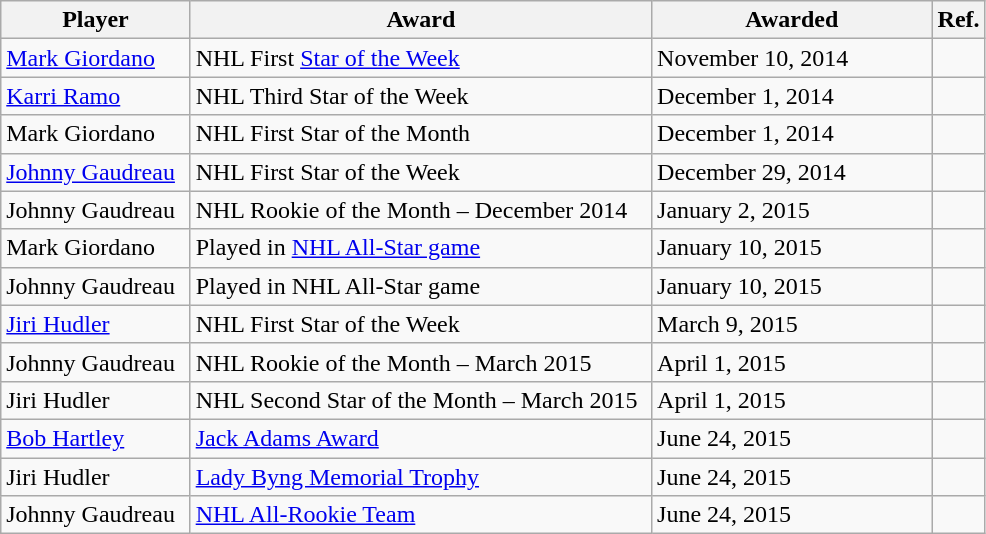<table class="wikitable sortable" style="width:52%;">
<tr>
<th style="width:20%;">Player</th>
<th style="width:50%;">Award</th>
<th style="width:30%;" data-sort-type="date">Awarded</th>
<th style="width:10%;">Ref.</th>
</tr>
<tr>
<td><a href='#'>Mark Giordano</a></td>
<td>NHL First <a href='#'>Star of the Week</a></td>
<td>November 10, 2014</td>
<td></td>
</tr>
<tr>
<td><a href='#'>Karri Ramo</a></td>
<td>NHL Third Star of the Week</td>
<td>December 1, 2014</td>
<td></td>
</tr>
<tr>
<td>Mark Giordano</td>
<td>NHL First Star of the Month</td>
<td>December 1, 2014</td>
<td></td>
</tr>
<tr>
<td><a href='#'>Johnny Gaudreau</a></td>
<td>NHL First Star of the Week</td>
<td>December 29, 2014</td>
<td></td>
</tr>
<tr>
<td>Johnny Gaudreau</td>
<td>NHL Rookie of the Month – December 2014</td>
<td>January 2, 2015</td>
<td></td>
</tr>
<tr>
<td>Mark Giordano</td>
<td>Played in <a href='#'>NHL All-Star game</a></td>
<td>January 10, 2015</td>
<td></td>
</tr>
<tr>
<td>Johnny Gaudreau</td>
<td>Played in NHL All-Star game</td>
<td>January 10, 2015</td>
<td></td>
</tr>
<tr>
<td><a href='#'>Jiri Hudler</a></td>
<td>NHL First Star of the Week</td>
<td>March 9, 2015</td>
<td></td>
</tr>
<tr>
<td>Johnny Gaudreau</td>
<td>NHL Rookie of the Month – March 2015</td>
<td>April 1, 2015</td>
<td></td>
</tr>
<tr>
<td>Jiri Hudler</td>
<td>NHL Second Star of the Month – March 2015</td>
<td>April 1, 2015</td>
<td></td>
</tr>
<tr>
<td><a href='#'>Bob Hartley</a></td>
<td><a href='#'>Jack Adams Award</a></td>
<td>June 24, 2015</td>
<td></td>
</tr>
<tr>
<td>Jiri Hudler</td>
<td><a href='#'>Lady Byng Memorial Trophy</a></td>
<td>June 24, 2015</td>
<td></td>
</tr>
<tr>
<td>Johnny Gaudreau</td>
<td><a href='#'>NHL All-Rookie Team</a></td>
<td>June 24, 2015</td>
<td></td>
</tr>
</table>
